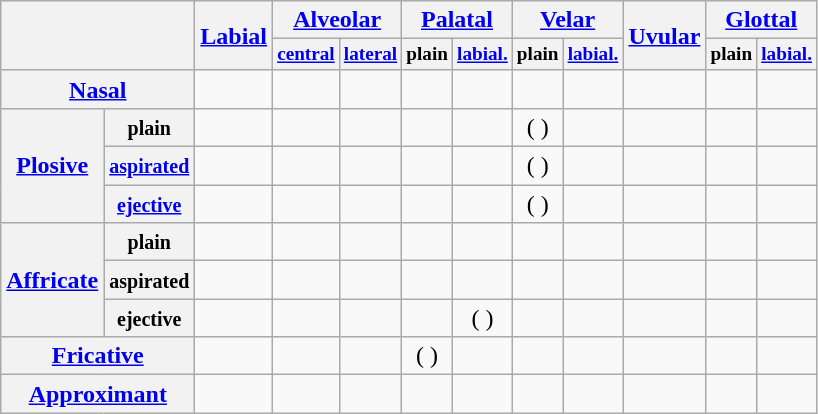<table class="wikitable" style="text-align:center;">
<tr>
<th colspan=2 rowspan=2></th>
<th rowspan=2><a href='#'>Labial</a></th>
<th colspan=2><a href='#'>Alveolar</a></th>
<th colspan=2><a href='#'>Palatal</a></th>
<th colspan=2><a href='#'>Velar</a></th>
<th rowspan=2><a href='#'>Uvular</a></th>
<th colspan=2><a href='#'>Glottal</a></th>
</tr>
<tr style="font-size: 80%;">
<th><a href='#'>central</a></th>
<th><a href='#'>lateral</a></th>
<th>plain</th>
<th><a href='#'>labial.</a></th>
<th>plain</th>
<th><a href='#'>labial.</a></th>
<th>plain</th>
<th><a href='#'>labial.</a></th>
</tr>
<tr>
<th colspan=2><a href='#'>Nasal</a></th>
<td> </td>
<td> </td>
<td></td>
<td></td>
<td></td>
<td> </td>
<td></td>
<td></td>
<td></td>
<td></td>
</tr>
<tr>
<th rowspan=3><a href='#'>Plosive</a></th>
<th><small>plain</small></th>
<td> </td>
<td> </td>
<td></td>
<td> </td>
<td></td>
<td>( )</td>
<td></td>
<td> </td>
<td> </td>
<td></td>
</tr>
<tr>
<th><small><a href='#'>aspirated</a></small></th>
<td></td>
<td> </td>
<td></td>
<td> </td>
<td></td>
<td>( )</td>
<td></td>
<td></td>
<td></td>
<td></td>
</tr>
<tr>
<th><small><a href='#'>ejective</a></small></th>
<td></td>
<td> </td>
<td></td>
<td> </td>
<td></td>
<td>( )</td>
<td></td>
<td> </td>
<td></td>
<td></td>
</tr>
<tr>
<th rowspan=3><a href='#'>Affricate</a></th>
<th><small>plain</small></th>
<td></td>
<td> </td>
<td></td>
<td> </td>
<td></td>
<td></td>
<td></td>
<td></td>
<td></td>
<td></td>
</tr>
<tr>
<th><small>aspirated</small></th>
<td></td>
<td> </td>
<td></td>
<td></td>
<td> </td>
<td></td>
<td></td>
<td></td>
<td></td>
<td></td>
</tr>
<tr>
<th><small>ejective</small></th>
<td></td>
<td> </td>
<td> </td>
<td> </td>
<td>( )</td>
<td></td>
<td></td>
<td></td>
<td></td>
<td></td>
</tr>
<tr>
<th colspan=2><a href='#'>Fricative</a></th>
<td></td>
<td> </td>
<td> </td>
<td>( )</td>
<td></td>
<td> </td>
<td> </td>
<td></td>
<td> </td>
<td> </td>
</tr>
<tr>
<th colspan=2><a href='#'>Approximant</a></th>
<td></td>
<td></td>
<td> </td>
<td> </td>
<td></td>
<td></td>
<td> </td>
<td></td>
<td></td>
<td></td>
</tr>
</table>
